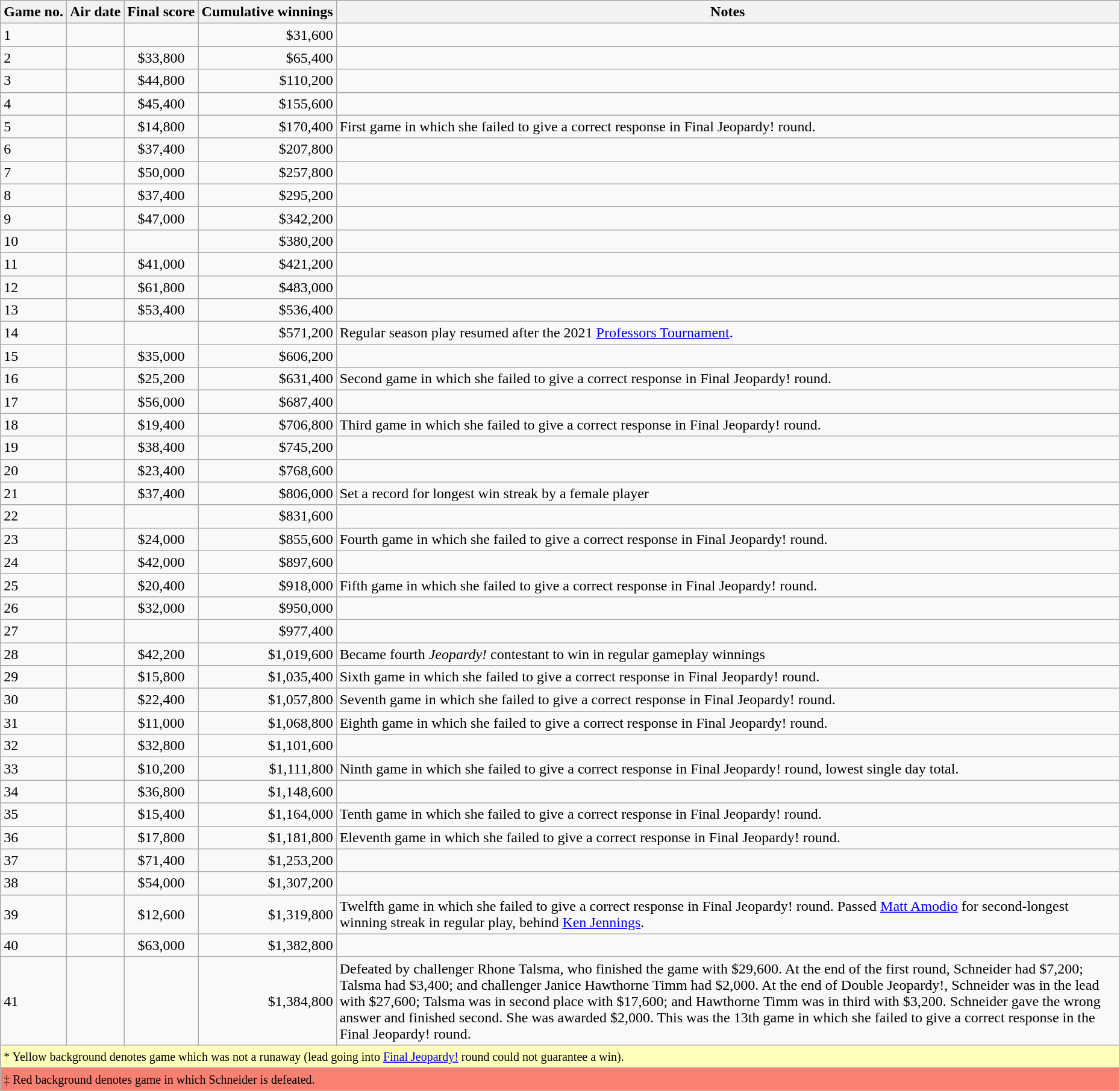<table class="wikitable sortable mw-collapsible mw-collapsed" style="width:98%;">
<tr>
<th style="white-space:nowrap;">Game no.</th>
<th style="white-space:nowrap;">Air date</th>
<th style="white-space:nowrap;">Final score</th>
<th style="white-space:nowrap;">Cumulative winnings</th>
<th>Notes</th>
</tr>
<tr>
<td>1</td>
<td></td>
<td></td>
<td style="text-align: right;">$31,600</td>
<td></td>
</tr>
<tr>
<td>2</td>
<td></td>
<td style="text-align: center;">$33,800</td>
<td style="text-align: right;">$65,400</td>
<td></td>
</tr>
<tr>
<td>3</td>
<td></td>
<td style="text-align: center;">$44,800</td>
<td style="text-align: right;">$110,200</td>
<td></td>
</tr>
<tr>
<td>4</td>
<td></td>
<td style="text-align: center;">$45,400</td>
<td style="text-align: right;">$155,600</td>
<td></td>
</tr>
<tr>
<td>5</td>
<td></td>
<td style="text-align: center;">$14,800</td>
<td style="text-align: right;">$170,400</td>
<td>First game in which she failed to give a correct response in Final Jeopardy! round.</td>
</tr>
<tr>
<td>6</td>
<td></td>
<td style="text-align: center;">$37,400</td>
<td style="text-align: right;">$207,800</td>
<td></td>
</tr>
<tr>
<td>7</td>
<td></td>
<td style="text-align: center;">$50,000</td>
<td style="text-align: right;">$257,800</td>
<td></td>
</tr>
<tr>
<td>8</td>
<td></td>
<td style="text-align: center;">$37,400</td>
<td style="text-align: right;">$295,200</td>
<td></td>
</tr>
<tr>
<td>9</td>
<td></td>
<td style="text-align: center;">$47,000</td>
<td style="text-align: right;">$342,200</td>
<td></td>
</tr>
<tr>
<td>10</td>
<td></td>
<td></td>
<td style="text-align: right;">$380,200</td>
<td></td>
</tr>
<tr>
<td>11</td>
<td></td>
<td style="text-align: center;">$41,000</td>
<td style="text-align: right;">$421,200</td>
<td></td>
</tr>
<tr>
<td>12</td>
<td></td>
<td style="text-align: center;">$61,800</td>
<td style="text-align: right;">$483,000</td>
<td></td>
</tr>
<tr>
<td>13</td>
<td></td>
<td style="text-align: center;">$53,400</td>
<td style="text-align: right;">$536,400</td>
<td></td>
</tr>
<tr>
<td>14</td>
<td></td>
<td></td>
<td style="text-align: right;">$571,200</td>
<td>Regular season play resumed after the 2021 <a href='#'>Professors Tournament</a>.</td>
</tr>
<tr>
<td>15</td>
<td></td>
<td style="text-align: center;">$35,000</td>
<td style="text-align: right;">$606,200</td>
<td></td>
</tr>
<tr>
<td>16</td>
<td></td>
<td style="text-align: center;">$25,200</td>
<td style="text-align: right;">$631,400</td>
<td>Second game in which she failed to give a correct response in Final Jeopardy! round.</td>
</tr>
<tr>
<td>17</td>
<td></td>
<td style="text-align: center;">$56,000</td>
<td style="text-align: right;">$687,400</td>
<td></td>
</tr>
<tr>
<td>18</td>
<td></td>
<td style="text-align: center;">$19,400</td>
<td style="text-align: right;">$706,800</td>
<td>Third game in which she failed to give a correct response in Final Jeopardy! round.</td>
</tr>
<tr>
<td>19</td>
<td></td>
<td style="text-align: center;">$38,400</td>
<td style="text-align: right;">$745,200</td>
<td></td>
</tr>
<tr>
<td>20</td>
<td></td>
<td style="text-align: center;">$23,400</td>
<td style="text-align: right;">$768,600</td>
<td></td>
</tr>
<tr>
<td>21</td>
<td></td>
<td style="text-align: center;">$37,400</td>
<td style="text-align: right;">$806,000</td>
<td>Set a record for longest win streak by a female player</td>
</tr>
<tr>
<td>22</td>
<td></td>
<td></td>
<td style="text-align: right;">$831,600</td>
<td></td>
</tr>
<tr>
<td>23</td>
<td></td>
<td style="text-align: center;">$24,000</td>
<td style="text-align: right;">$855,600</td>
<td>Fourth game in which she failed to give a correct response in Final Jeopardy! round.</td>
</tr>
<tr>
<td>24</td>
<td></td>
<td style="text-align: center;">$42,000</td>
<td style="text-align: right;">$897,600</td>
<td></td>
</tr>
<tr>
<td>25</td>
<td></td>
<td style="text-align: center;">$20,400</td>
<td style="text-align: right;">$918,000</td>
<td>Fifth game in which she failed to give a correct response in Final Jeopardy! round.</td>
</tr>
<tr>
<td>26</td>
<td></td>
<td style="text-align: center;">$32,000</td>
<td style="text-align: right;">$950,000</td>
<td></td>
</tr>
<tr>
<td>27</td>
<td></td>
<td></td>
<td style="text-align: right;">$977,400</td>
<td></td>
</tr>
<tr>
<td>28</td>
<td></td>
<td style="text-align: center;">$42,200</td>
<td style="text-align: right;">$1,019,600</td>
<td>Became fourth <em>Jeopardy!</em> contestant to win  in regular gameplay winnings</td>
</tr>
<tr>
<td>29</td>
<td></td>
<td style="text-align: center;">$15,800</td>
<td style="text-align: right;">$1,035,400</td>
<td>Sixth game in which she failed to give a correct response in Final Jeopardy! round.</td>
</tr>
<tr>
<td>30</td>
<td></td>
<td style="text-align: center;">$22,400</td>
<td style="text-align: right;">$1,057,800</td>
<td>Seventh game in which she failed to give a correct response in Final Jeopardy! round.</td>
</tr>
<tr>
<td>31</td>
<td></td>
<td style="text-align: center;">$11,000</td>
<td style="text-align: right;">$1,068,800</td>
<td>Eighth game in which she failed to give a correct response in Final Jeopardy! round.</td>
</tr>
<tr>
<td>32</td>
<td></td>
<td style="text-align: center;">$32,800</td>
<td style="text-align: right;">$1,101,600</td>
<td></td>
</tr>
<tr>
<td>33</td>
<td></td>
<td style="text-align: center;">$10,200</td>
<td style="text-align: right;">$1,111,800</td>
<td>Ninth game in which she failed to give a correct response in Final Jeopardy! round, lowest single day total.</td>
</tr>
<tr>
<td>34</td>
<td></td>
<td style="text-align: center;">$36,800</td>
<td style="text-align: right;">$1,148,600</td>
<td></td>
</tr>
<tr>
<td>35</td>
<td></td>
<td style="text-align: center;">$15,400</td>
<td style="text-align: right;">$1,164,000</td>
<td>Tenth game in which she failed to give a correct response in Final Jeopardy! round.</td>
</tr>
<tr>
<td>36</td>
<td></td>
<td style="text-align: center;">$17,800</td>
<td style="text-align: right;">$1,181,800</td>
<td>Eleventh game in which she failed to give a correct response in Final Jeopardy! round.</td>
</tr>
<tr>
<td>37</td>
<td></td>
<td style="text-align: center;">$71,400</td>
<td style="text-align: right;">$1,253,200</td>
<td></td>
</tr>
<tr>
<td>38</td>
<td></td>
<td style="text-align: center;">$54,000</td>
<td style="text-align: right;">$1,307,200</td>
<td></td>
</tr>
<tr>
<td>39</td>
<td></td>
<td style="text-align: center;">$12,600</td>
<td style="text-align: right;">$1,319,800</td>
<td>Twelfth game in which she failed to give a correct response in Final Jeopardy! round. Passed <a href='#'>Matt Amodio</a> for second-longest winning streak in regular play, behind <a href='#'>Ken Jennings</a>.</td>
</tr>
<tr>
<td>40</td>
<td></td>
<td style="text-align: center;">$63,000</td>
<td style="text-align: right;">$1,382,800</td>
<td></td>
</tr>
<tr>
<td>41</td>
<td></td>
<td></td>
<td style="text-align: right;">$1,384,800</td>
<td>Defeated by challenger Rhone Talsma, who finished the game with $29,600. At the end of the first round, Schneider had $7,200; Talsma had $3,400; and challenger Janice Hawthorne Timm had $2,000. At the end of Double Jeopardy!, Schneider was in the lead with $27,600; Talsma was in second place with $17,600; and Hawthorne Timm was in third with $3,200. Schneider gave the wrong answer and finished second. She was awarded $2,000. This was the 13th game in which she failed to give a correct response in the Final Jeopardy! round.</td>
</tr>
<tr class="sortbottom">
<td colspan="5" style="background:#ffb; color:black; vertical-align:middle; text-align:left;"><small>* Yellow background denotes game which was not a runaway (lead going into <a href='#'>Final Jeopardy!</a> round could not guarantee a win).</small></td>
</tr>
<tr class="sortbottom">
<td colspan="5" style="background:#FA8072; color:black; vertical-align: middle; text-align: left;"><small>‡ Red background denotes game in which Schneider is defeated.</small></td>
</tr>
</table>
